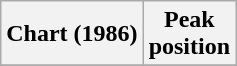<table class="wikitable sortable plainrowheaders" style="text-align:center">
<tr>
<th>Chart (1986)</th>
<th>Peak<br>position</th>
</tr>
<tr>
</tr>
</table>
